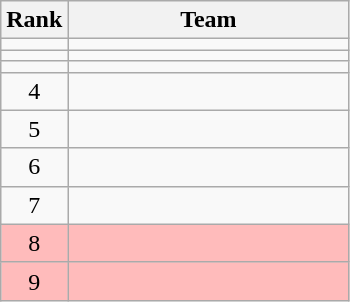<table class=wikitable style="text-align:center;">
<tr>
<th>Rank</th>
<th width=180>Team</th>
</tr>
<tr>
<td></td>
<td align=left></td>
</tr>
<tr>
<td></td>
<td align=left></td>
</tr>
<tr>
<td></td>
<td align=left></td>
</tr>
<tr>
<td>4</td>
<td align=left></td>
</tr>
<tr>
<td>5</td>
<td align=left></td>
</tr>
<tr>
<td>6</td>
<td align=left></td>
</tr>
<tr>
<td>7</td>
<td align=left></td>
</tr>
<tr style="background: #FFBBBB;">
<td>8</td>
<td align=left></td>
</tr>
<tr style="background: #FFBBBB;">
<td>9</td>
<td align=left></td>
</tr>
</table>
